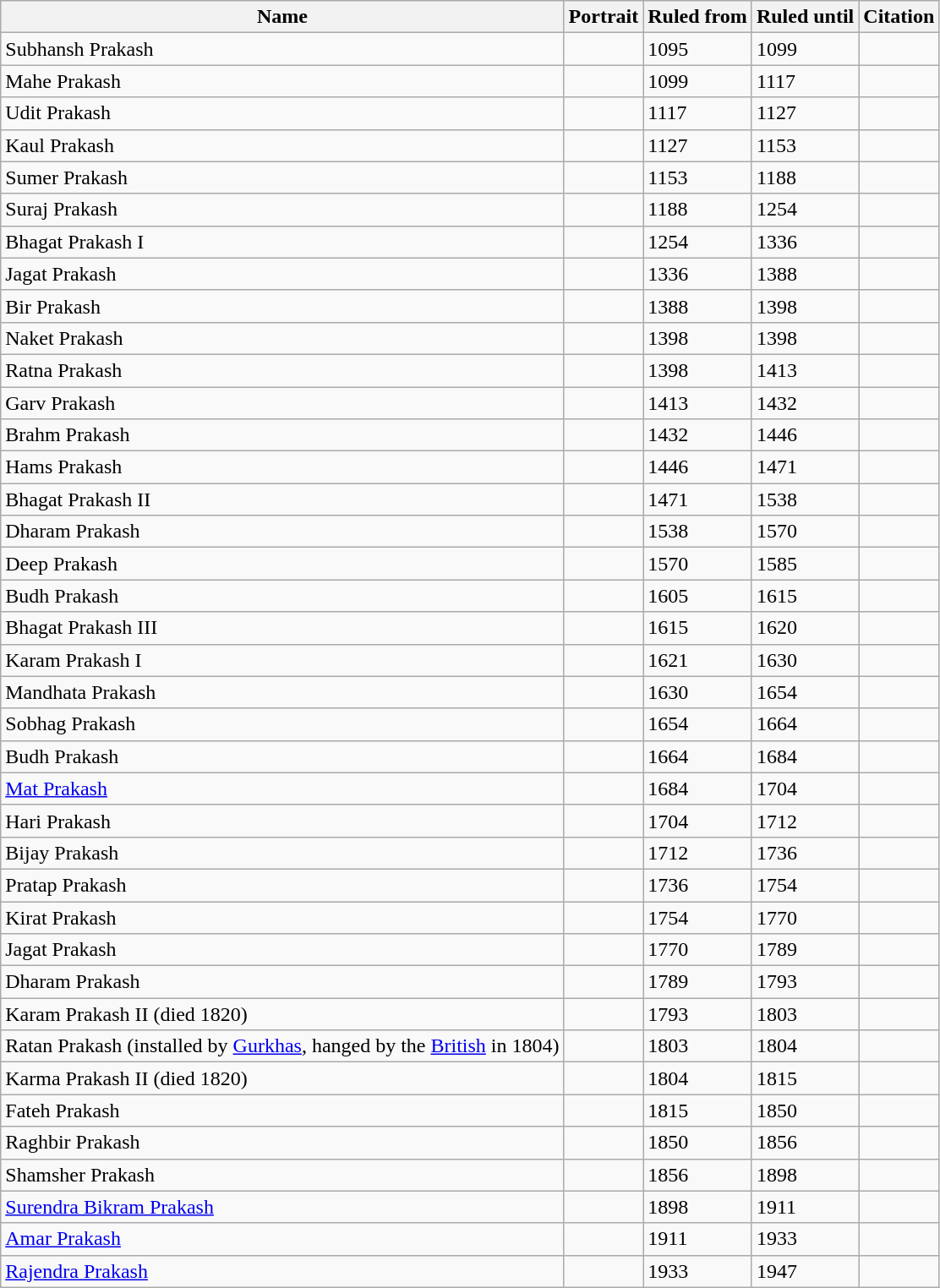<table class="wikitable sortable">
<tr>
<th>Name</th>
<th>Portrait</th>
<th>Ruled from</th>
<th>Ruled until</th>
<th>Citation</th>
</tr>
<tr>
<td>Subhansh Prakash</td>
<td></td>
<td>1095</td>
<td>1099</td>
<td></td>
</tr>
<tr>
<td>Mahe Prakash</td>
<td></td>
<td>1099</td>
<td>1117</td>
<td></td>
</tr>
<tr>
<td>Udit Prakash</td>
<td></td>
<td>1117</td>
<td>1127</td>
<td></td>
</tr>
<tr>
<td>Kaul Prakash</td>
<td></td>
<td>1127</td>
<td>1153</td>
<td></td>
</tr>
<tr>
<td>Sumer Prakash</td>
<td></td>
<td>1153</td>
<td>1188</td>
<td></td>
</tr>
<tr>
<td>Suraj Prakash</td>
<td></td>
<td>1188</td>
<td>1254</td>
<td></td>
</tr>
<tr>
<td>Bhagat Prakash I</td>
<td></td>
<td>1254</td>
<td>1336</td>
<td></td>
</tr>
<tr>
<td>Jagat Prakash</td>
<td></td>
<td>1336</td>
<td>1388</td>
<td></td>
</tr>
<tr>
<td>Bir Prakash</td>
<td></td>
<td>1388</td>
<td>1398</td>
<td></td>
</tr>
<tr>
<td>Naket Prakash</td>
<td></td>
<td>1398</td>
<td>1398</td>
<td></td>
</tr>
<tr>
<td>Ratna Prakash</td>
<td></td>
<td>1398</td>
<td>1413</td>
<td></td>
</tr>
<tr>
<td>Garv Prakash</td>
<td></td>
<td>1413</td>
<td>1432</td>
<td></td>
</tr>
<tr>
<td>Brahm Prakash</td>
<td></td>
<td>1432</td>
<td>1446</td>
<td></td>
</tr>
<tr>
<td>Hams Prakash</td>
<td></td>
<td>1446</td>
<td>1471</td>
<td></td>
</tr>
<tr>
<td>Bhagat Prakash II</td>
<td></td>
<td>1471</td>
<td>1538</td>
<td></td>
</tr>
<tr>
<td>Dharam Prakash</td>
<td></td>
<td>1538</td>
<td>1570</td>
<td></td>
</tr>
<tr>
<td>Deep Prakash</td>
<td></td>
<td>1570</td>
<td>1585</td>
<td></td>
</tr>
<tr>
<td>Budh Prakash</td>
<td></td>
<td>1605</td>
<td>1615</td>
<td></td>
</tr>
<tr>
<td>Bhagat Prakash III</td>
<td></td>
<td>1615</td>
<td>1620</td>
<td></td>
</tr>
<tr>
<td>Karam Prakash I</td>
<td></td>
<td>1621</td>
<td>1630</td>
<td></td>
</tr>
<tr>
<td>Mandhata Prakash</td>
<td></td>
<td>1630</td>
<td>1654</td>
<td></td>
</tr>
<tr>
<td>Sobhag Prakash</td>
<td></td>
<td>1654</td>
<td>1664</td>
<td></td>
</tr>
<tr>
<td>Budh Prakash</td>
<td></td>
<td>1664</td>
<td>1684</td>
<td></td>
</tr>
<tr>
<td><a href='#'>Mat Prakash</a></td>
<td></td>
<td>1684</td>
<td>1704</td>
<td></td>
</tr>
<tr>
<td>Hari Prakash</td>
<td></td>
<td>1704</td>
<td>1712</td>
<td></td>
</tr>
<tr>
<td>Bijay Prakash</td>
<td></td>
<td>1712</td>
<td>1736</td>
<td></td>
</tr>
<tr>
<td>Pratap Prakash</td>
<td></td>
<td>1736</td>
<td>1754</td>
<td></td>
</tr>
<tr>
<td>Kirat Prakash</td>
<td></td>
<td>1754</td>
<td>1770</td>
<td></td>
</tr>
<tr>
<td>Jagat Prakash</td>
<td></td>
<td>1770</td>
<td>1789</td>
<td></td>
</tr>
<tr>
<td>Dharam Prakash</td>
<td></td>
<td>1789</td>
<td>1793</td>
<td></td>
</tr>
<tr>
<td>Karam Prakash II (died 1820)</td>
<td></td>
<td>1793</td>
<td>1803</td>
<td></td>
</tr>
<tr>
<td>Ratan Prakash (installed by <a href='#'>Gurkhas</a>, hanged by the <a href='#'>British</a> in 1804)</td>
<td></td>
<td>1803</td>
<td>1804</td>
<td></td>
</tr>
<tr>
<td>Karma Prakash II (died 1820)</td>
<td></td>
<td>1804</td>
<td>1815</td>
<td></td>
</tr>
<tr>
<td>Fateh Prakash</td>
<td></td>
<td>1815</td>
<td>1850</td>
<td></td>
</tr>
<tr>
<td>Raghbir Prakash</td>
<td></td>
<td>1850</td>
<td>1856</td>
<td></td>
</tr>
<tr>
<td>Shamsher Prakash</td>
<td></td>
<td>1856</td>
<td>1898</td>
<td></td>
</tr>
<tr>
<td><a href='#'>Surendra Bikram Prakash</a></td>
<td></td>
<td>1898</td>
<td>1911</td>
<td></td>
</tr>
<tr>
<td><a href='#'>Amar Prakash</a></td>
<td></td>
<td>1911</td>
<td>1933</td>
<td></td>
</tr>
<tr>
<td><a href='#'>Rajendra Prakash</a></td>
<td></td>
<td>1933</td>
<td>1947</td>
<td></td>
</tr>
</table>
